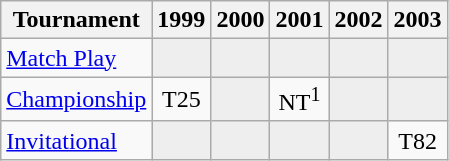<table class="wikitable" style="text-align:center;">
<tr>
<th>Tournament</th>
<th>1999</th>
<th>2000</th>
<th>2001</th>
<th>2002</th>
<th>2003</th>
</tr>
<tr>
<td align="left"><a href='#'>Match Play</a></td>
<td style="background:#eeeeee;"></td>
<td style="background:#eeeeee;"></td>
<td style="background:#eeeeee;"></td>
<td style="background:#eeeeee;"></td>
<td style="background:#eeeeee;"></td>
</tr>
<tr>
<td align="left"><a href='#'>Championship</a></td>
<td>T25</td>
<td style="background:#eeeeee;"></td>
<td>NT<sup>1</sup></td>
<td style="background:#eeeeee;"></td>
<td style="background:#eeeeee;"></td>
</tr>
<tr>
<td align="left"><a href='#'>Invitational</a></td>
<td style="background:#eeeeee;"></td>
<td style="background:#eeeeee;"></td>
<td style="background:#eeeeee;"></td>
<td style="background:#eeeeee;"></td>
<td>T82</td>
</tr>
</table>
